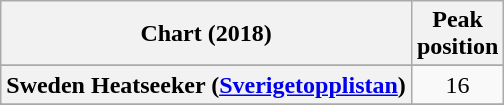<table class="wikitable sortable plainrowheaders" style="text-align:center">
<tr>
<th scope="col">Chart (2018)</th>
<th scope="col">Peak<br>position</th>
</tr>
<tr>
</tr>
<tr>
</tr>
<tr>
<th scope="row">Sweden Heatseeker (<a href='#'>Sverigetopplistan</a>)</th>
<td>16</td>
</tr>
<tr>
</tr>
<tr>
</tr>
<tr>
</tr>
</table>
